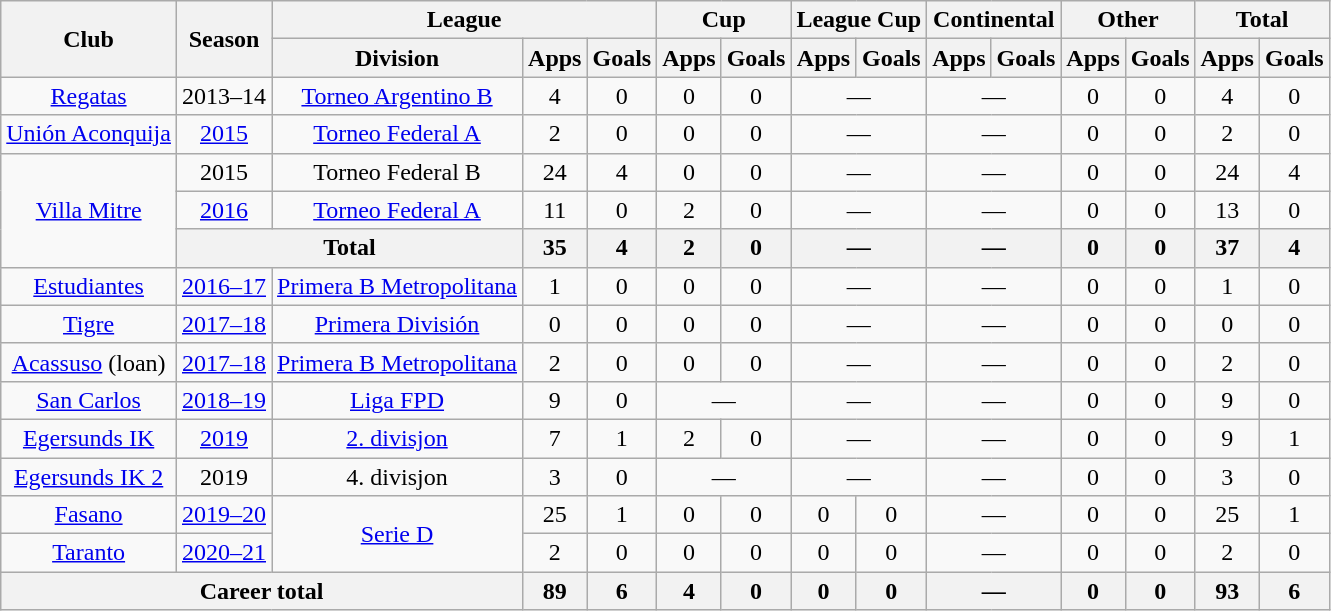<table class="wikitable" style="text-align:center">
<tr>
<th rowspan="2">Club</th>
<th rowspan="2">Season</th>
<th colspan="3">League</th>
<th colspan="2">Cup</th>
<th colspan="2">League Cup</th>
<th colspan="2">Continental</th>
<th colspan="2">Other</th>
<th colspan="2">Total</th>
</tr>
<tr>
<th>Division</th>
<th>Apps</th>
<th>Goals</th>
<th>Apps</th>
<th>Goals</th>
<th>Apps</th>
<th>Goals</th>
<th>Apps</th>
<th>Goals</th>
<th>Apps</th>
<th>Goals</th>
<th>Apps</th>
<th>Goals</th>
</tr>
<tr>
<td rowspan="1"><a href='#'>Regatas</a></td>
<td>2013–14</td>
<td rowspan="1"><a href='#'>Torneo Argentino B</a></td>
<td>4</td>
<td>0</td>
<td>0</td>
<td>0</td>
<td colspan="2">—</td>
<td colspan="2">—</td>
<td>0</td>
<td>0</td>
<td>4</td>
<td>0</td>
</tr>
<tr>
<td rowspan="1"><a href='#'>Unión Aconquija</a></td>
<td><a href='#'>2015</a></td>
<td rowspan="1"><a href='#'>Torneo Federal A</a></td>
<td>2</td>
<td>0</td>
<td>0</td>
<td>0</td>
<td colspan="2">—</td>
<td colspan="2">—</td>
<td>0</td>
<td>0</td>
<td>2</td>
<td>0</td>
</tr>
<tr>
<td rowspan="3"><a href='#'>Villa Mitre</a></td>
<td>2015</td>
<td rowspan="1">Torneo Federal B</td>
<td>24</td>
<td>4</td>
<td>0</td>
<td>0</td>
<td colspan="2">—</td>
<td colspan="2">—</td>
<td>0</td>
<td>0</td>
<td>24</td>
<td>4</td>
</tr>
<tr>
<td><a href='#'>2016</a></td>
<td rowspan="1"><a href='#'>Torneo Federal A</a></td>
<td>11</td>
<td>0</td>
<td>2</td>
<td>0</td>
<td colspan="2">—</td>
<td colspan="2">—</td>
<td>0</td>
<td>0</td>
<td>13</td>
<td>0</td>
</tr>
<tr>
<th colspan="2">Total</th>
<th>35</th>
<th>4</th>
<th>2</th>
<th>0</th>
<th colspan="2">—</th>
<th colspan="2">—</th>
<th>0</th>
<th>0</th>
<th>37</th>
<th>4</th>
</tr>
<tr>
<td rowspan="1"><a href='#'>Estudiantes</a></td>
<td><a href='#'>2016–17</a></td>
<td rowspan="1"><a href='#'>Primera B Metropolitana</a></td>
<td>1</td>
<td>0</td>
<td>0</td>
<td>0</td>
<td colspan="2">—</td>
<td colspan="2">—</td>
<td>0</td>
<td>0</td>
<td>1</td>
<td>0</td>
</tr>
<tr>
<td rowspan="1"><a href='#'>Tigre</a></td>
<td><a href='#'>2017–18</a></td>
<td rowspan="1"><a href='#'>Primera División</a></td>
<td>0</td>
<td>0</td>
<td>0</td>
<td>0</td>
<td colspan="2">—</td>
<td colspan="2">—</td>
<td>0</td>
<td>0</td>
<td>0</td>
<td>0</td>
</tr>
<tr>
<td rowspan="1"><a href='#'>Acassuso</a> (loan)</td>
<td><a href='#'>2017–18</a></td>
<td rowspan="1"><a href='#'>Primera B Metropolitana</a></td>
<td>2</td>
<td>0</td>
<td>0</td>
<td>0</td>
<td colspan="2">—</td>
<td colspan="2">—</td>
<td>0</td>
<td>0</td>
<td>2</td>
<td>0</td>
</tr>
<tr>
<td rowspan="1"><a href='#'>San Carlos</a></td>
<td><a href='#'>2018–19</a></td>
<td rowspan="1"><a href='#'>Liga FPD</a></td>
<td>9</td>
<td>0</td>
<td colspan="2">—</td>
<td colspan="2">—</td>
<td colspan="2">—</td>
<td>0</td>
<td>0</td>
<td>9</td>
<td>0</td>
</tr>
<tr>
<td rowspan="1"><a href='#'>Egersunds IK</a></td>
<td><a href='#'>2019</a></td>
<td rowspan="1"><a href='#'>2. divisjon</a></td>
<td>7</td>
<td>1</td>
<td>2</td>
<td>0</td>
<td colspan="2">—</td>
<td colspan="2">—</td>
<td>0</td>
<td>0</td>
<td>9</td>
<td>1</td>
</tr>
<tr>
<td rowspan="1"><a href='#'>Egersunds IK 2</a></td>
<td>2019</td>
<td rowspan="1">4. divisjon</td>
<td>3</td>
<td>0</td>
<td colspan="2">—</td>
<td colspan="2">—</td>
<td colspan="2">—</td>
<td>0</td>
<td>0</td>
<td>3</td>
<td>0</td>
</tr>
<tr>
<td rowspan="1"><a href='#'>Fasano</a></td>
<td><a href='#'>2019–20</a></td>
<td rowspan="2"><a href='#'>Serie D</a></td>
<td>25</td>
<td>1</td>
<td>0</td>
<td>0</td>
<td>0</td>
<td>0</td>
<td colspan="2">—</td>
<td>0</td>
<td>0</td>
<td>25</td>
<td>1</td>
</tr>
<tr>
<td rowspan="1"><a href='#'>Taranto</a></td>
<td><a href='#'>2020–21</a></td>
<td>2</td>
<td>0</td>
<td>0</td>
<td>0</td>
<td>0</td>
<td>0</td>
<td colspan="2">—</td>
<td>0</td>
<td>0</td>
<td>2</td>
<td>0</td>
</tr>
<tr>
<th colspan="3">Career total</th>
<th>89</th>
<th>6</th>
<th>4</th>
<th>0</th>
<th>0</th>
<th>0</th>
<th colspan="2">—</th>
<th>0</th>
<th>0</th>
<th>93</th>
<th>6</th>
</tr>
</table>
